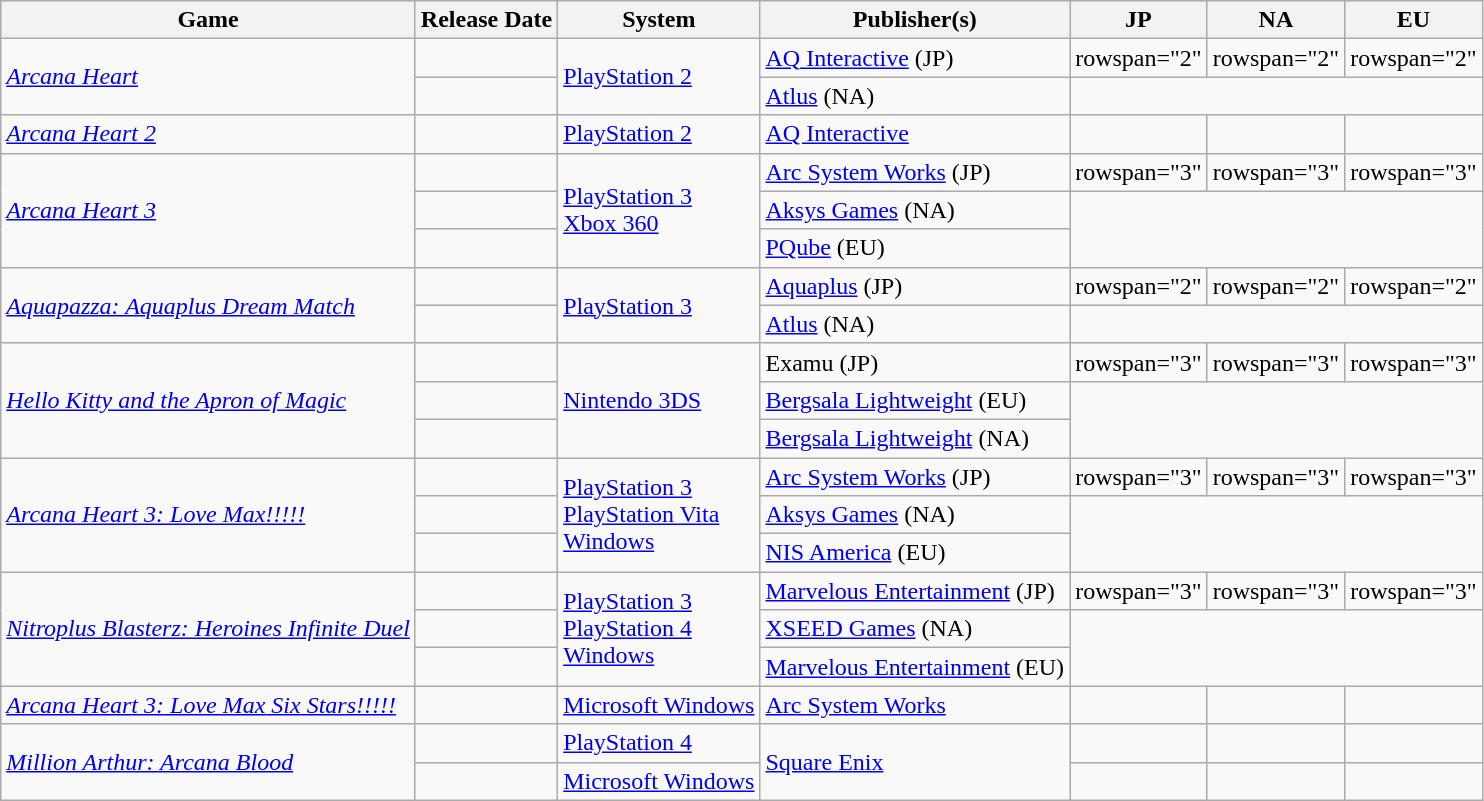<table class="wikitable sortable">
<tr>
<th>Game</th>
<th>Release Date</th>
<th>System</th>
<th>Publisher(s)</th>
<th>JP</th>
<th>NA</th>
<th>EU</th>
</tr>
<tr>
<td rowspan="2"><em><a href='#'>Arcana Heart</a></em></td>
<td></td>
<td rowspan="2"><a href='#'>PlayStation 2</a></td>
<td><a href='#'>AQ Interactive</a> (JP)</td>
<td>rowspan="2" </td>
<td>rowspan="2" </td>
<td>rowspan="2" </td>
</tr>
<tr>
<td></td>
<td><a href='#'>Atlus</a> (NA)</td>
</tr>
<tr>
<td><em><a href='#'>Arcana Heart 2</a></em></td>
<td></td>
<td><a href='#'>PlayStation 2</a></td>
<td><a href='#'>AQ Interactive</a></td>
<td></td>
<td></td>
<td></td>
</tr>
<tr>
<td rowspan="3"><em><a href='#'>Arcana Heart 3</a></em></td>
<td></td>
<td rowspan="3"><a href='#'>PlayStation 3</a><br><a href='#'>Xbox 360</a></td>
<td><a href='#'>Arc System Works</a> (JP)</td>
<td>rowspan="3" </td>
<td>rowspan="3" </td>
<td>rowspan="3" </td>
</tr>
<tr>
<td></td>
<td><a href='#'>Aksys Games</a> (NA)</td>
</tr>
<tr>
<td></td>
<td><a href='#'>PQube</a> (EU)</td>
</tr>
<tr>
<td rowspan="2"><em><a href='#'>Aquapazza: Aquaplus Dream Match</a></em></td>
<td></td>
<td rowspan="2"><a href='#'>PlayStation 3</a></td>
<td><a href='#'>Aquaplus</a> (JP)</td>
<td>rowspan="2" </td>
<td>rowspan="2" </td>
<td>rowspan="2" </td>
</tr>
<tr>
<td></td>
<td><a href='#'>Atlus</a> (NA)</td>
</tr>
<tr>
<td rowspan="3"><em><a href='#'>Hello Kitty and the Apron of Magic</a></em></td>
<td></td>
<td rowspan="3"><a href='#'>Nintendo 3DS</a></td>
<td>Examu (JP)</td>
<td>rowspan="3" </td>
<td>rowspan="3" </td>
<td>rowspan="3" </td>
</tr>
<tr>
<td></td>
<td><a href='#'>Bergsala Lightweight</a> (EU)</td>
</tr>
<tr>
<td></td>
<td><a href='#'>Bergsala Lightweight</a> (NA)</td>
</tr>
<tr>
<td rowspan="3"><em><a href='#'>Arcana Heart 3: Love Max!!!!!</a></em></td>
<td></td>
<td rowspan="3"><a href='#'>PlayStation 3</a><br><a href='#'>PlayStation Vita</a><br><a href='#'>Windows</a></td>
<td><a href='#'>Arc System Works</a> (JP)</td>
<td>rowspan="3" </td>
<td>rowspan="3" </td>
<td>rowspan="3" </td>
</tr>
<tr>
<td></td>
<td><a href='#'>Aksys Games</a> (NA)</td>
</tr>
<tr>
<td></td>
<td><a href='#'>NIS America</a> (EU)</td>
</tr>
<tr>
<td rowspan="3"><em><a href='#'>Nitroplus Blasterz: Heroines Infinite Duel</a></em></td>
<td></td>
<td rowspan="3"><a href='#'>PlayStation 3</a><br><a href='#'>PlayStation 4</a><br><a href='#'>Windows</a></td>
<td><a href='#'>Marvelous Entertainment</a> (JP)</td>
<td>rowspan="3" </td>
<td>rowspan="3"  </td>
<td>rowspan="3" </td>
</tr>
<tr>
<td></td>
<td><a href='#'>XSEED Games</a> (NA)</td>
</tr>
<tr>
<td></td>
<td><a href='#'>Marvelous Entertainment</a> (EU)</td>
</tr>
<tr>
<td><em><a href='#'>Arcana Heart 3: Love Max Six Stars!!!!!</a></em></td>
<td></td>
<td><a href='#'>Microsoft Windows</a></td>
<td><a href='#'>Arc System Works</a></td>
<td></td>
<td></td>
<td></td>
</tr>
<tr>
<td rowspan="2"><em><a href='#'>Million Arthur: Arcana Blood</a></em></td>
<td></td>
<td><a href='#'>PlayStation 4</a></td>
<td rowspan="2"><a href='#'>Square Enix</a></td>
<td></td>
<td></td>
<td></td>
</tr>
<tr>
<td></td>
<td><a href='#'>Microsoft Windows</a></td>
<td></td>
<td></td>
<td></td>
</tr>
</table>
